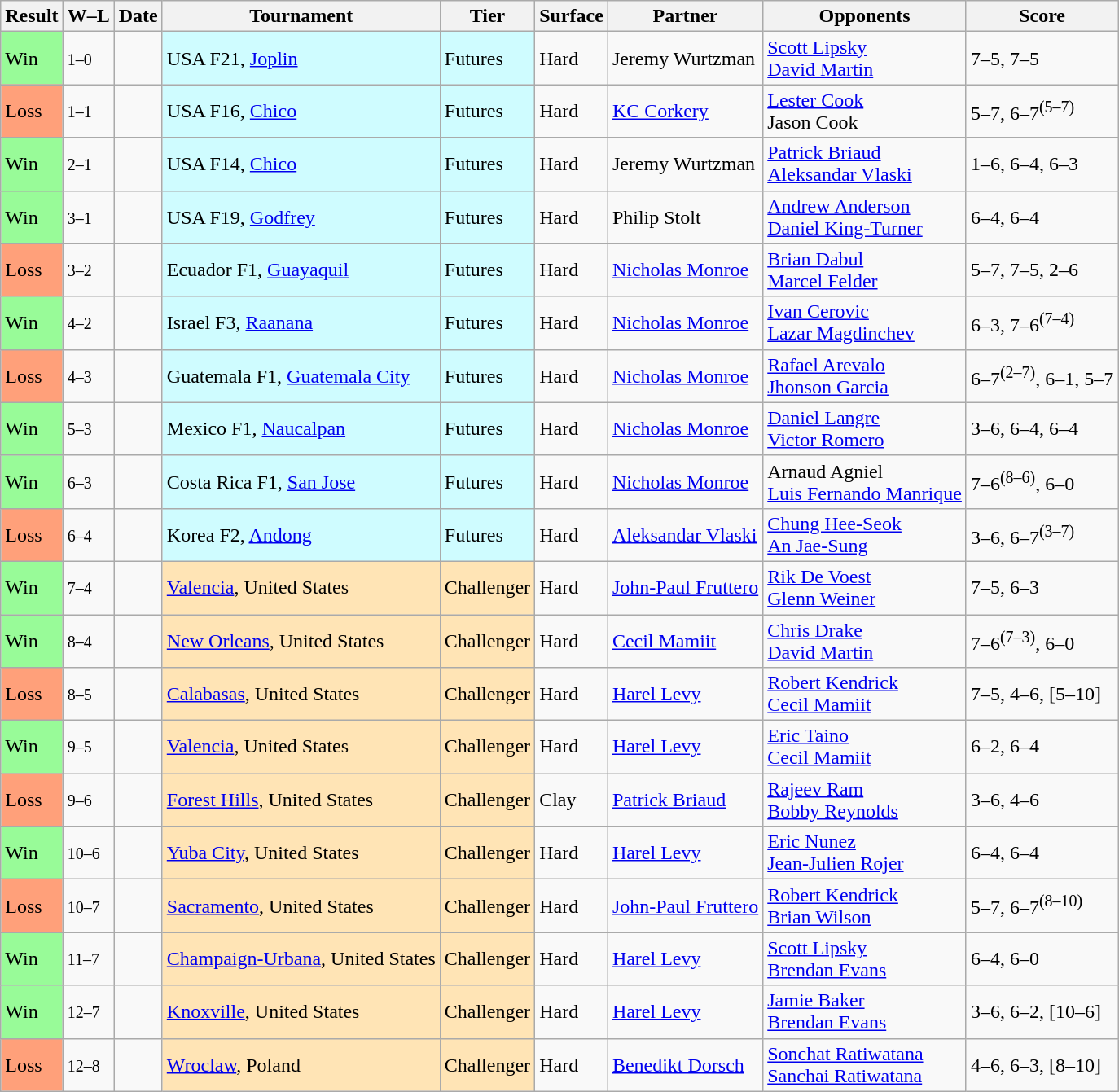<table class="sortable wikitable">
<tr>
<th>Result</th>
<th class="unsortable">W–L</th>
<th>Date</th>
<th>Tournament</th>
<th>Tier</th>
<th>Surface</th>
<th>Partner</th>
<th>Opponents</th>
<th class="unsortable">Score</th>
</tr>
<tr>
<td bgcolor=98FB98>Win</td>
<td><small>1–0</small></td>
<td></td>
<td style="background:#cffcff;">USA F21, <a href='#'>Joplin</a></td>
<td style="background:#cffcff;">Futures</td>
<td>Hard</td>
<td> Jeremy Wurtzman</td>
<td> <a href='#'>Scott Lipsky</a> <br>  <a href='#'>David Martin</a></td>
<td>7–5, 7–5</td>
</tr>
<tr>
<td bgcolor=FFA07A>Loss</td>
<td><small>1–1</small></td>
<td></td>
<td style="background:#cffcff;">USA F16, <a href='#'>Chico</a></td>
<td style="background:#cffcff;">Futures</td>
<td>Hard</td>
<td> <a href='#'>KC Corkery</a></td>
<td> <a href='#'>Lester Cook</a> <br>  Jason Cook</td>
<td>5–7, 6–7<sup>(5–7)</sup></td>
</tr>
<tr>
<td bgcolor=98FB98>Win</td>
<td><small>2–1</small></td>
<td></td>
<td style="background:#cffcff;">USA F14, <a href='#'>Chico</a></td>
<td style="background:#cffcff;">Futures</td>
<td>Hard</td>
<td> Jeremy Wurtzman</td>
<td> <a href='#'>Patrick Briaud</a> <br>  <a href='#'>Aleksandar Vlaski</a></td>
<td>1–6, 6–4, 6–3</td>
</tr>
<tr>
<td bgcolor=98FB98>Win</td>
<td><small>3–1</small></td>
<td></td>
<td style="background:#cffcff;">USA F19, <a href='#'>Godfrey</a></td>
<td style="background:#cffcff;">Futures</td>
<td>Hard</td>
<td> Philip Stolt</td>
<td> <a href='#'>Andrew Anderson</a> <br>  <a href='#'>Daniel King-Turner</a></td>
<td>6–4, 6–4</td>
</tr>
<tr>
<td bgcolor=FFA07A>Loss</td>
<td><small>3–2</small></td>
<td></td>
<td style="background:#cffcff;">Ecuador F1, <a href='#'>Guayaquil</a></td>
<td style="background:#cffcff;">Futures</td>
<td>Hard</td>
<td> <a href='#'>Nicholas Monroe</a></td>
<td> <a href='#'>Brian Dabul</a> <br>  <a href='#'>Marcel Felder</a></td>
<td>5–7, 7–5, 2–6</td>
</tr>
<tr>
<td bgcolor=98FB98>Win</td>
<td><small>4–2</small></td>
<td></td>
<td style="background:#cffcff;">Israel F3, <a href='#'>Raanana</a></td>
<td style="background:#cffcff;">Futures</td>
<td>Hard</td>
<td> <a href='#'>Nicholas Monroe</a></td>
<td> <a href='#'>Ivan Cerovic</a> <br>  <a href='#'>Lazar Magdinchev</a></td>
<td>6–3, 7–6<sup>(7–4)</sup></td>
</tr>
<tr>
<td bgcolor=FFA07A>Loss</td>
<td><small>4–3</small></td>
<td></td>
<td style="background:#cffcff;">Guatemala F1, <a href='#'>Guatemala City</a></td>
<td style="background:#cffcff;">Futures</td>
<td>Hard</td>
<td> <a href='#'>Nicholas Monroe</a></td>
<td> <a href='#'>Rafael Arevalo</a> <br>  <a href='#'>Jhonson Garcia</a></td>
<td>6–7<sup>(2–7)</sup>, 6–1, 5–7</td>
</tr>
<tr>
<td bgcolor=98FB98>Win</td>
<td><small>5–3</small></td>
<td></td>
<td style="background:#cffcff;">Mexico F1, <a href='#'>Naucalpan</a></td>
<td style="background:#cffcff;">Futures</td>
<td>Hard</td>
<td> <a href='#'>Nicholas Monroe</a></td>
<td> <a href='#'>Daniel Langre</a> <br>  <a href='#'>Victor Romero</a></td>
<td>3–6, 6–4, 6–4</td>
</tr>
<tr>
<td bgcolor=98FB98>Win</td>
<td><small>6–3</small></td>
<td></td>
<td style="background:#cffcff;">Costa Rica F1, <a href='#'>San Jose</a></td>
<td style="background:#cffcff;">Futures</td>
<td>Hard</td>
<td> <a href='#'>Nicholas Monroe</a></td>
<td> Arnaud Agniel <br>  <a href='#'>Luis Fernando Manrique</a></td>
<td>7–6<sup>(8–6)</sup>, 6–0</td>
</tr>
<tr>
<td bgcolor=FFA07A>Loss</td>
<td><small>6–4</small></td>
<td></td>
<td style="background:#cffcff;">Korea F2, <a href='#'>Andong</a></td>
<td style="background:#cffcff;">Futures</td>
<td>Hard</td>
<td> <a href='#'>Aleksandar Vlaski</a></td>
<td> <a href='#'>Chung Hee-Seok</a> <br>  <a href='#'>An Jae-Sung</a></td>
<td>3–6, 6–7<sup>(3–7)</sup></td>
</tr>
<tr>
<td bgcolor=98FB98>Win</td>
<td><small>7–4</small></td>
<td></td>
<td style="background:moccasin;"><a href='#'>Valencia</a>, United States</td>
<td style="background:moccasin;">Challenger</td>
<td>Hard</td>
<td> <a href='#'>John-Paul Fruttero</a></td>
<td> <a href='#'>Rik De Voest</a> <br>  <a href='#'>Glenn Weiner</a></td>
<td>7–5, 6–3</td>
</tr>
<tr>
<td bgcolor=98FB98>Win</td>
<td><small>8–4</small></td>
<td></td>
<td style="background:moccasin;"><a href='#'>New Orleans</a>, United States</td>
<td style="background:moccasin;">Challenger</td>
<td>Hard</td>
<td> <a href='#'>Cecil Mamiit</a></td>
<td> <a href='#'>Chris Drake</a> <br>  <a href='#'>David Martin</a></td>
<td>7–6<sup>(7–3)</sup>, 6–0</td>
</tr>
<tr>
<td bgcolor=FFA07A>Loss</td>
<td><small>8–5</small></td>
<td></td>
<td style="background:moccasin;"><a href='#'>Calabasas</a>, United States</td>
<td style="background:moccasin;">Challenger</td>
<td>Hard</td>
<td> <a href='#'>Harel Levy</a></td>
<td> <a href='#'>Robert Kendrick</a> <br>  <a href='#'>Cecil Mamiit</a></td>
<td>7–5, 4–6, [5–10]</td>
</tr>
<tr>
<td bgcolor=98FB98>Win</td>
<td><small>9–5</small></td>
<td></td>
<td style="background:moccasin;"><a href='#'>Valencia</a>, United States</td>
<td style="background:moccasin;">Challenger</td>
<td>Hard</td>
<td> <a href='#'>Harel Levy</a></td>
<td> <a href='#'>Eric Taino</a> <br>  <a href='#'>Cecil Mamiit</a></td>
<td>6–2, 6–4</td>
</tr>
<tr>
<td bgcolor=FFA07A>Loss</td>
<td><small>9–6</small></td>
<td></td>
<td style="background:moccasin;"><a href='#'>Forest Hills</a>, United States</td>
<td style="background:moccasin;">Challenger</td>
<td>Clay</td>
<td> <a href='#'>Patrick Briaud</a></td>
<td> <a href='#'>Rajeev Ram</a> <br>  <a href='#'>Bobby Reynolds</a></td>
<td>3–6, 4–6</td>
</tr>
<tr>
<td bgcolor=98FB98>Win</td>
<td><small>10–6</small></td>
<td></td>
<td style="background:moccasin;"><a href='#'>Yuba City</a>, United States</td>
<td style="background:moccasin;">Challenger</td>
<td>Hard</td>
<td> <a href='#'>Harel Levy</a></td>
<td> <a href='#'>Eric Nunez</a> <br>  <a href='#'>Jean-Julien Rojer</a></td>
<td>6–4, 6–4</td>
</tr>
<tr>
<td bgcolor=FFA07A>Loss</td>
<td><small>10–7</small></td>
<td></td>
<td style="background:moccasin;"><a href='#'>Sacramento</a>, United States</td>
<td style="background:moccasin;">Challenger</td>
<td>Hard</td>
<td> <a href='#'>John-Paul Fruttero</a></td>
<td> <a href='#'>Robert Kendrick</a> <br>  <a href='#'>Brian Wilson</a></td>
<td>5–7, 6–7<sup>(8–10)</sup></td>
</tr>
<tr>
<td bgcolor=98FB98>Win</td>
<td><small>11–7</small></td>
<td></td>
<td style="background:moccasin;"><a href='#'>Champaign-Urbana</a>, United States</td>
<td style="background:moccasin;">Challenger</td>
<td>Hard</td>
<td> <a href='#'>Harel Levy</a></td>
<td> <a href='#'>Scott Lipsky</a> <br>  <a href='#'>Brendan Evans</a></td>
<td>6–4, 6–0</td>
</tr>
<tr>
<td bgcolor=98FB98>Win</td>
<td><small>12–7</small></td>
<td></td>
<td style="background:moccasin;"><a href='#'>Knoxville</a>, United States</td>
<td style="background:moccasin;">Challenger</td>
<td>Hard</td>
<td> <a href='#'>Harel Levy</a></td>
<td> <a href='#'>Jamie Baker</a> <br>  <a href='#'>Brendan Evans</a></td>
<td>3–6, 6–2, [10–6]</td>
</tr>
<tr>
<td bgcolor=FFA07A>Loss</td>
<td><small>12–8</small></td>
<td></td>
<td style="background:moccasin;"><a href='#'>Wroclaw</a>, Poland</td>
<td style="background:moccasin;">Challenger</td>
<td>Hard</td>
<td> <a href='#'>Benedikt Dorsch</a></td>
<td> <a href='#'>Sonchat Ratiwatana</a> <br>  <a href='#'>Sanchai Ratiwatana</a></td>
<td>4–6, 6–3, [8–10]</td>
</tr>
</table>
